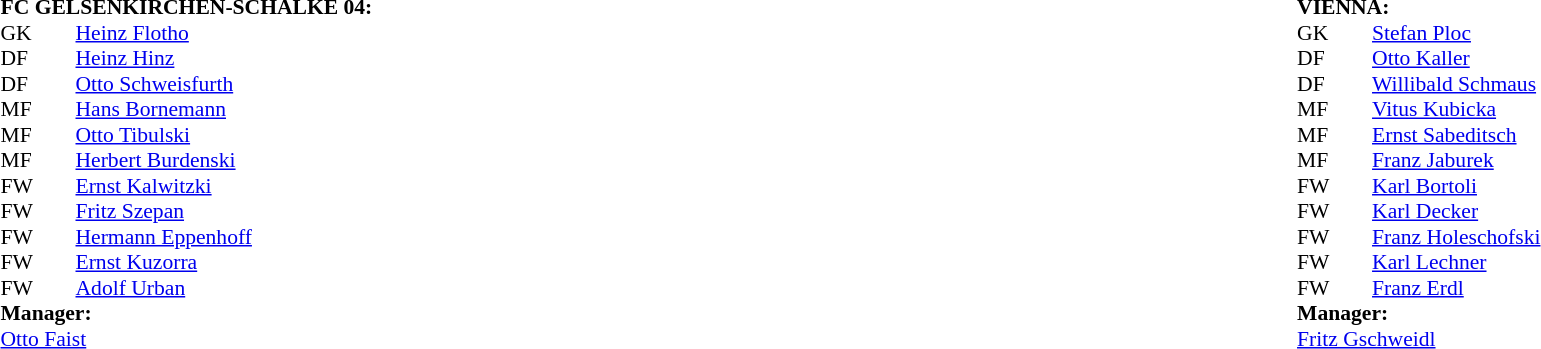<table width="100%">
<tr>
<td valign="top" width="50%"><br><table style="font-size: 90%" cellspacing="0" cellpadding="0">
<tr>
<td colspan="4"><strong>FC GELSENKIRCHEN-SCHALKE 04:</strong></td>
</tr>
<tr>
<th width="25"></th>
<th width="25"></th>
</tr>
<tr>
<td>GK</td>
<td><strong> </strong></td>
<td> <a href='#'>Heinz Flotho</a></td>
</tr>
<tr>
<td>DF</td>
<td><strong> </strong></td>
<td> <a href='#'>Heinz Hinz</a></td>
</tr>
<tr>
<td>DF</td>
<td><strong> </strong></td>
<td> <a href='#'>Otto Schweisfurth</a></td>
</tr>
<tr>
<td>MF</td>
<td><strong> </strong></td>
<td> <a href='#'>Hans Bornemann</a></td>
</tr>
<tr>
<td>MF</td>
<td><strong> </strong></td>
<td> <a href='#'>Otto Tibulski</a></td>
</tr>
<tr>
<td>MF</td>
<td><strong> </strong></td>
<td> <a href='#'>Herbert Burdenski</a></td>
</tr>
<tr>
<td>FW</td>
<td><strong> </strong></td>
<td> <a href='#'>Ernst Kalwitzki</a></td>
</tr>
<tr>
<td>FW</td>
<td><strong> </strong></td>
<td> <a href='#'>Fritz Szepan</a></td>
</tr>
<tr>
<td>FW</td>
<td><strong> </strong></td>
<td> <a href='#'>Hermann Eppenhoff</a></td>
</tr>
<tr>
<td>FW</td>
<td><strong> </strong></td>
<td> <a href='#'>Ernst Kuzorra</a></td>
</tr>
<tr>
<td>FW</td>
<td><strong> </strong></td>
<td> <a href='#'>Adolf Urban</a></td>
</tr>
<tr>
<td colspan=3><strong>Manager:</strong></td>
</tr>
<tr>
<td colspan="4"> <a href='#'>Otto Faist</a></td>
</tr>
</table>
</td>
<td></td>
<td valign="top" width="50%"><br><table style="font-size: 90%" cellspacing="0" cellpadding="0" align="center">
<tr>
<td colspan="4"><strong>VIENNA:</strong></td>
</tr>
<tr>
<th width="25"></th>
<th width="25"></th>
</tr>
<tr>
<td>GK</td>
<td><strong> </strong></td>
<td> <a href='#'>Stefan Ploc</a></td>
</tr>
<tr>
<td>DF</td>
<td><strong> </strong></td>
<td> <a href='#'>Otto Kaller</a></td>
</tr>
<tr>
<td>DF</td>
<td><strong> </strong></td>
<td> <a href='#'>Willibald Schmaus</a></td>
</tr>
<tr>
<td>MF</td>
<td><strong> </strong></td>
<td> <a href='#'>Vitus Kubicka</a></td>
</tr>
<tr>
<td>MF</td>
<td><strong> </strong></td>
<td> <a href='#'>Ernst Sabeditsch</a></td>
</tr>
<tr>
<td>MF</td>
<td><strong> </strong></td>
<td> <a href='#'>Franz Jaburek</a></td>
</tr>
<tr>
<td>FW</td>
<td><strong> </strong></td>
<td> <a href='#'>Karl Bortoli</a></td>
</tr>
<tr>
<td>FW</td>
<td><strong> </strong></td>
<td> <a href='#'>Karl Decker</a></td>
</tr>
<tr>
<td>FW</td>
<td><strong> </strong></td>
<td> <a href='#'>Franz Holeschofski</a></td>
</tr>
<tr>
<td>FW</td>
<td><strong> </strong></td>
<td> <a href='#'>Karl Lechner</a></td>
</tr>
<tr>
<td>FW</td>
<td><strong> </strong></td>
<td> <a href='#'>Franz Erdl</a></td>
</tr>
<tr>
<td colspan=3><strong>Manager:</strong></td>
</tr>
<tr>
<td colspan="4"> <a href='#'>Fritz Gschweidl</a></td>
</tr>
</table>
</td>
</tr>
</table>
